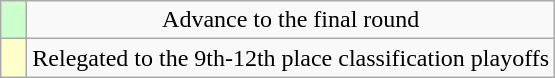<table class="wikitable" style="text-align:center">
<tr>
<td width=10px bgcolor=#CFC></td>
<td>Advance to the final round</td>
</tr>
<tr>
<td bgcolor=#FFC></td>
<td>Relegated to the 9th-12th place classification playoffs</td>
</tr>
</table>
